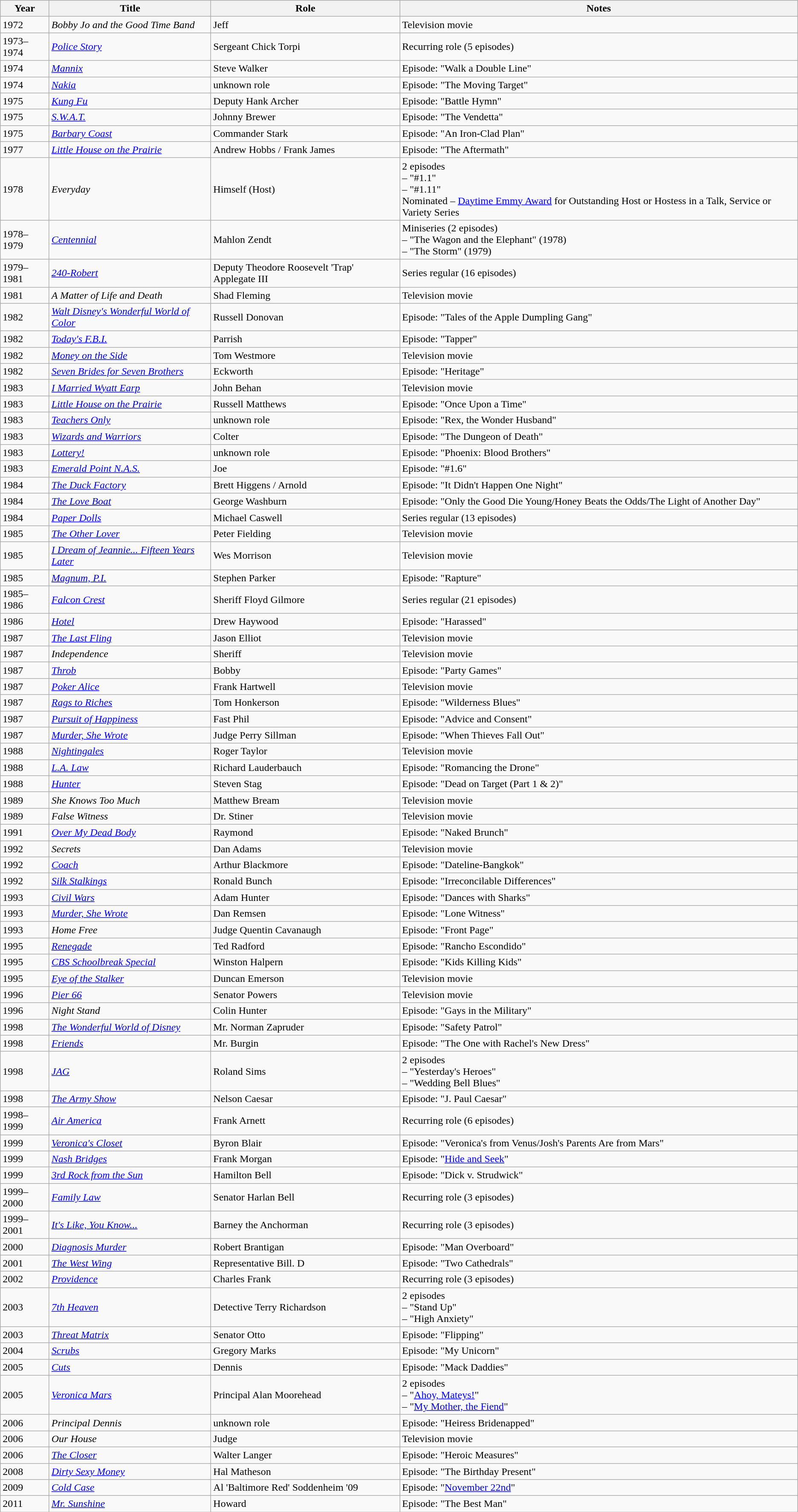<table class="wikitable">
<tr>
<th>Year</th>
<th>Title</th>
<th>Role</th>
<th>Notes</th>
</tr>
<tr>
<td>1972</td>
<td><em>Bobby Jo and the Good Time Band</em></td>
<td>Jeff</td>
<td>Television movie</td>
</tr>
<tr>
<td>1973–1974</td>
<td><em><a href='#'>Police Story</a></em></td>
<td>Sergeant Chick Torpi</td>
<td>Recurring role (5 episodes)</td>
</tr>
<tr>
<td>1974</td>
<td><em><a href='#'>Mannix</a></em></td>
<td>Steve Walker</td>
<td>Episode: "Walk a Double Line"</td>
</tr>
<tr>
<td>1974</td>
<td><em><a href='#'>Nakia</a></em></td>
<td>unknown role</td>
<td>Episode: "The Moving Target"</td>
</tr>
<tr>
<td>1975</td>
<td><em><a href='#'>Kung Fu</a></em></td>
<td>Deputy Hank Archer</td>
<td>Episode: "Battle Hymn"</td>
</tr>
<tr>
<td>1975</td>
<td><em><a href='#'>S.W.A.T.</a></em></td>
<td>Johnny Brewer</td>
<td>Episode: "The Vendetta"</td>
</tr>
<tr>
<td>1975</td>
<td><em><a href='#'>Barbary Coast</a></em></td>
<td>Commander Stark</td>
<td>Episode: "An Iron-Clad Plan"</td>
</tr>
<tr>
<td>1977</td>
<td><em><a href='#'>Little House on the Prairie</a></em></td>
<td>Andrew Hobbs / Frank James</td>
<td>Episode: "The Aftermath"</td>
</tr>
<tr>
<td>1978</td>
<td><em>Everyday</em></td>
<td>Himself (Host)</td>
<td>2 episodes<br>– "#1.1"<br>– "#1.11"<br>Nominated – <a href='#'>Daytime Emmy Award</a> for Outstanding Host or Hostess in a Talk, Service or Variety Series</td>
</tr>
<tr>
<td>1978–1979</td>
<td><em><a href='#'>Centennial</a></em></td>
<td>Mahlon Zendt</td>
<td>Miniseries (2 episodes)<br>– "The Wagon and the Elephant" (1978)<br>– "The Storm" (1979)</td>
</tr>
<tr>
<td>1979–1981</td>
<td><em><a href='#'>240-Robert</a></em></td>
<td>Deputy Theodore Roosevelt 'Trap' Applegate III</td>
<td>Series regular (16 episodes)</td>
</tr>
<tr>
<td>1981</td>
<td><em>A Matter of Life and Death</em></td>
<td>Shad Fleming</td>
<td>Television movie</td>
</tr>
<tr>
<td>1982</td>
<td><em><a href='#'>Walt Disney's Wonderful World of Color</a></em></td>
<td>Russell Donovan</td>
<td>Episode: "Tales of the Apple Dumpling Gang"</td>
</tr>
<tr>
<td>1982</td>
<td><em><a href='#'>Today's F.B.I.</a></em></td>
<td>Parrish</td>
<td>Episode: "Tapper"</td>
</tr>
<tr>
<td>1982</td>
<td><em><a href='#'>Money on the Side</a></em></td>
<td>Tom Westmore</td>
<td>Television movie</td>
</tr>
<tr>
<td>1982</td>
<td><em><a href='#'>Seven Brides for Seven Brothers</a></em></td>
<td>Eckworth</td>
<td>Episode: "Heritage"</td>
</tr>
<tr>
<td>1983</td>
<td><em><a href='#'>I Married Wyatt Earp</a></em></td>
<td>John Behan</td>
<td>Television movie</td>
</tr>
<tr>
<td>1983</td>
<td><em><a href='#'>Little House on the Prairie</a></em></td>
<td>Russell Matthews</td>
<td>Episode: "Once Upon a Time"</td>
</tr>
<tr>
<td>1983</td>
<td><em><a href='#'>Teachers Only</a></em></td>
<td>unknown role</td>
<td>Episode: "Rex, the Wonder Husband"</td>
</tr>
<tr>
<td>1983</td>
<td><em><a href='#'>Wizards and Warriors</a></em></td>
<td>Colter</td>
<td>Episode: "The Dungeon of Death"</td>
</tr>
<tr>
<td>1983</td>
<td><em><a href='#'>Lottery!</a></em></td>
<td>unknown role</td>
<td>Episode: "Phoenix: Blood Brothers"</td>
</tr>
<tr>
<td>1983</td>
<td><em><a href='#'>Emerald Point N.A.S.</a></em></td>
<td>Joe</td>
<td>Episode: "#1.6"</td>
</tr>
<tr>
<td>1984</td>
<td><em><a href='#'>The Duck Factory</a></em></td>
<td>Brett Higgens / Arnold</td>
<td>Episode: "It Didn't Happen One Night"</td>
</tr>
<tr>
<td>1984</td>
<td><em><a href='#'>The Love Boat</a></em></td>
<td>George Washburn</td>
<td>Episode: "Only the Good Die Young/Honey Beats the Odds/The Light of Another Day"</td>
</tr>
<tr>
<td>1984</td>
<td><em><a href='#'>Paper Dolls</a></em></td>
<td>Michael Caswell</td>
<td>Series regular (13 episodes)</td>
</tr>
<tr>
<td>1985</td>
<td><em><a href='#'>The Other Lover</a></em></td>
<td>Peter Fielding</td>
<td>Television movie</td>
</tr>
<tr>
<td>1985</td>
<td><em><a href='#'>I Dream of Jeannie... Fifteen Years Later</a></em></td>
<td>Wes Morrison</td>
<td>Television movie</td>
</tr>
<tr>
<td>1985</td>
<td><em><a href='#'>Magnum, P.I.</a></em></td>
<td>Stephen Parker</td>
<td>Episode: "Rapture"</td>
</tr>
<tr>
<td>1985–1986</td>
<td><em><a href='#'>Falcon Crest</a></em></td>
<td>Sheriff Floyd Gilmore</td>
<td>Series regular (21 episodes)</td>
</tr>
<tr>
<td>1986</td>
<td><em><a href='#'>Hotel</a></em></td>
<td>Drew Haywood</td>
<td>Episode: "Harassed"</td>
</tr>
<tr>
<td>1987</td>
<td><em><a href='#'>The Last Fling</a></em></td>
<td>Jason Elliot</td>
<td>Television movie</td>
</tr>
<tr>
<td>1987</td>
<td><em>Independence</em></td>
<td>Sheriff</td>
<td>Television movie</td>
</tr>
<tr>
<td>1987</td>
<td><em><a href='#'>Throb</a></em></td>
<td>Bobby</td>
<td>Episode: "Party Games"</td>
</tr>
<tr>
<td>1987</td>
<td><em><a href='#'>Poker Alice</a></em></td>
<td>Frank Hartwell</td>
<td>Television movie</td>
</tr>
<tr>
<td>1987</td>
<td><em><a href='#'>Rags to Riches</a></em></td>
<td>Tom Honkerson</td>
<td>Episode: "Wilderness Blues"</td>
</tr>
<tr>
<td>1987</td>
<td><em><a href='#'>Pursuit of Happiness</a></em></td>
<td>Fast Phil</td>
<td>Episode: "Advice and Consent"</td>
</tr>
<tr>
<td>1987</td>
<td><em><a href='#'>Murder, She Wrote</a></em></td>
<td>Judge Perry Sillman</td>
<td>Episode: "When Thieves Fall Out"</td>
</tr>
<tr>
<td>1988</td>
<td><em><a href='#'>Nightingales</a></em></td>
<td>Roger Taylor</td>
<td>Television movie</td>
</tr>
<tr>
<td>1988</td>
<td><em><a href='#'>L.A. Law</a></em></td>
<td>Richard Lauderbauch</td>
<td>Episode: "Romancing the Drone"</td>
</tr>
<tr>
<td>1988</td>
<td><em><a href='#'>Hunter</a></em></td>
<td>Steven Stag</td>
<td>Episode: "Dead on Target (Part 1 & 2)"</td>
</tr>
<tr>
<td>1989</td>
<td><em>She Knows Too Much</em></td>
<td>Matthew Bream</td>
<td>Television movie</td>
</tr>
<tr>
<td>1989</td>
<td><em>False Witness</em></td>
<td>Dr. Stiner</td>
<td>Television movie</td>
</tr>
<tr>
<td>1991</td>
<td><em><a href='#'>Over My Dead Body</a></em></td>
<td>Raymond</td>
<td>Episode: "Naked Brunch"</td>
</tr>
<tr>
<td>1992</td>
<td><em>Secrets</em></td>
<td>Dan Adams</td>
<td>Television movie</td>
</tr>
<tr>
<td>1992</td>
<td><em><a href='#'>Coach</a></em></td>
<td>Arthur Blackmore</td>
<td>Episode: "Dateline-Bangkok"</td>
</tr>
<tr>
<td>1992</td>
<td><em><a href='#'>Silk Stalkings</a></em></td>
<td>Ronald Bunch</td>
<td>Episode: "Irreconcilable Differences"</td>
</tr>
<tr>
<td>1993</td>
<td><em><a href='#'>Civil Wars</a></em></td>
<td>Adam Hunter</td>
<td>Episode: "Dances with Sharks"</td>
</tr>
<tr>
<td>1993</td>
<td><em><a href='#'>Murder, She Wrote</a></em></td>
<td>Dan Remsen</td>
<td>Episode: "Lone Witness"</td>
</tr>
<tr>
<td>1993</td>
<td><em>Home Free</em></td>
<td>Judge Quentin Cavanaugh</td>
<td>Episode: "Front Page"</td>
</tr>
<tr>
<td>1995</td>
<td><em><a href='#'>Renegade</a></em></td>
<td>Ted Radford</td>
<td>Episode: "Rancho Escondido"</td>
</tr>
<tr>
<td>1995</td>
<td><em><a href='#'>CBS Schoolbreak Special</a></em></td>
<td>Winston Halpern</td>
<td>Episode: "Kids Killing Kids"</td>
</tr>
<tr>
<td>1995</td>
<td><em><a href='#'>Eye of the Stalker</a></em></td>
<td>Duncan Emerson</td>
<td>Television movie</td>
</tr>
<tr>
<td>1996</td>
<td><em><a href='#'>Pier 66</a></em></td>
<td>Senator Powers</td>
<td>Television movie</td>
</tr>
<tr>
<td>1996</td>
<td><em>Night Stand</em></td>
<td>Colin Hunter</td>
<td>Episode: "Gays in the Military"</td>
</tr>
<tr>
<td>1998</td>
<td><em><a href='#'>The Wonderful World of Disney</a></em></td>
<td>Mr. Norman Zapruder</td>
<td>Episode: "Safety Patrol"</td>
</tr>
<tr>
<td>1998</td>
<td><em><a href='#'>Friends</a></em></td>
<td>Mr. Burgin</td>
<td>Episode: "The One with Rachel's New Dress"</td>
</tr>
<tr>
<td>1998</td>
<td><em><a href='#'>JAG</a></em></td>
<td>Roland Sims</td>
<td>2 episodes<br>– "Yesterday's Heroes"<br>– "Wedding Bell Blues"</td>
</tr>
<tr>
<td>1998</td>
<td><em><a href='#'>The Army Show</a></em></td>
<td>Nelson Caesar</td>
<td>Episode: "J. Paul Caesar"</td>
</tr>
<tr>
<td>1998–1999</td>
<td><em><a href='#'>Air America</a></em></td>
<td>Frank Arnett</td>
<td>Recurring role (6 episodes)</td>
</tr>
<tr>
<td>1999</td>
<td><em><a href='#'>Veronica's Closet</a></em></td>
<td>Byron Blair</td>
<td>Episode: "Veronica's from Venus/Josh's Parents Are from Mars"</td>
</tr>
<tr>
<td>1999</td>
<td><em><a href='#'>Nash Bridges</a></em></td>
<td>Frank Morgan</td>
<td>Episode: "<a href='#'>Hide and Seek</a>"</td>
</tr>
<tr>
<td>1999</td>
<td><em><a href='#'>3rd Rock from the Sun</a></em></td>
<td>Hamilton Bell</td>
<td>Episode: "Dick v. Strudwick"</td>
</tr>
<tr>
<td>1999–2000</td>
<td><em><a href='#'>Family Law</a></em></td>
<td>Senator Harlan Bell</td>
<td>Recurring role (3 episodes)</td>
</tr>
<tr>
<td>1999–2001</td>
<td><em><a href='#'>It's Like, You Know...</a></em></td>
<td>Barney the Anchorman</td>
<td>Recurring role (3 episodes)</td>
</tr>
<tr>
<td>2000</td>
<td><em><a href='#'>Diagnosis Murder</a></em></td>
<td>Robert Brantigan</td>
<td>Episode: "Man Overboard"</td>
</tr>
<tr>
<td>2001</td>
<td><em><a href='#'>The West Wing</a></em></td>
<td>Representative Bill. D</td>
<td>Episode: "Two Cathedrals"</td>
</tr>
<tr>
<td>2002</td>
<td><em><a href='#'>Providence</a></em></td>
<td>Charles Frank</td>
<td>Recurring role (3 episodes)</td>
</tr>
<tr>
<td>2003</td>
<td><em><a href='#'>7th Heaven</a></em></td>
<td>Detective Terry Richardson</td>
<td>2 episodes<br>– "Stand Up"<br>– "High Anxiety"</td>
</tr>
<tr>
<td>2003</td>
<td><em><a href='#'>Threat Matrix</a></em></td>
<td>Senator Otto</td>
<td>Episode: "Flipping"</td>
</tr>
<tr>
<td>2004</td>
<td><em><a href='#'>Scrubs</a></em></td>
<td>Gregory Marks</td>
<td>Episode: "My Unicorn"</td>
</tr>
<tr>
<td>2005</td>
<td><em><a href='#'>Cuts</a></em></td>
<td>Dennis</td>
<td>Episode: "Mack Daddies"</td>
</tr>
<tr>
<td>2005</td>
<td><em><a href='#'>Veronica Mars</a></em></td>
<td>Principal Alan Moorehead</td>
<td>2 episodes<br>– "<a href='#'>Ahoy, Mateys!</a>"<br>– "<a href='#'>My Mother, the Fiend</a>"</td>
</tr>
<tr>
<td>2006</td>
<td><em>Principal Dennis</em></td>
<td>unknown role</td>
<td>Episode: "Heiress Bridenapped"</td>
</tr>
<tr>
<td>2006</td>
<td><em>Our House</em></td>
<td>Judge</td>
<td>Television movie</td>
</tr>
<tr>
<td>2006</td>
<td><em><a href='#'>The Closer</a></em></td>
<td>Walter Langer</td>
<td>Episode: "Heroic Measures"</td>
</tr>
<tr>
<td>2008</td>
<td><em><a href='#'>Dirty Sexy Money</a></em></td>
<td>Hal Matheson</td>
<td>Episode: "The Birthday Present"</td>
</tr>
<tr>
<td>2009</td>
<td><em><a href='#'>Cold Case</a></em></td>
<td>Al 'Baltimore Red' Soddenheim '09</td>
<td>Episode: "<a href='#'>November 22nd</a>"</td>
</tr>
<tr>
<td>2011</td>
<td><em><a href='#'>Mr. Sunshine</a></em></td>
<td>Howard</td>
<td>Episode: "The Best Man"</td>
</tr>
</table>
